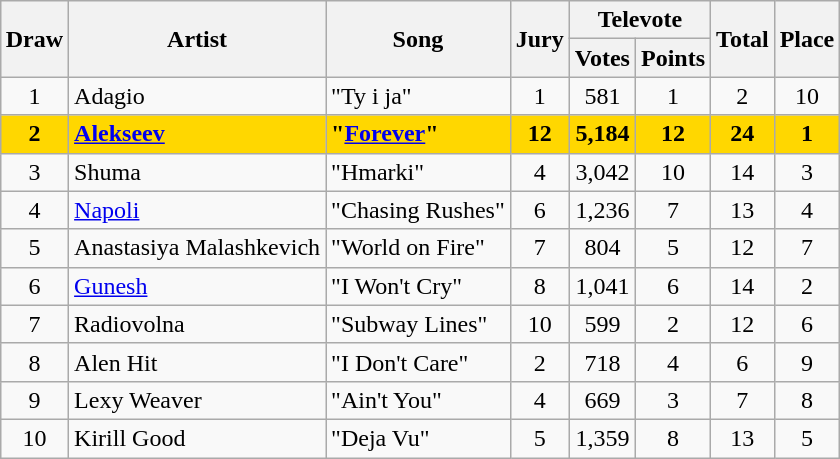<table class="sortable wikitable" style="margin: 1em auto 1em auto; text-align:center">
<tr>
<th rowspan="2">Draw</th>
<th rowspan="2">Artist</th>
<th rowspan="2">Song</th>
<th rowspan="2">Jury</th>
<th colspan="2">Televote</th>
<th rowspan="2">Total</th>
<th rowspan="2">Place</th>
</tr>
<tr>
<th>Votes</th>
<th>Points</th>
</tr>
<tr>
<td>1</td>
<td align="left">Adagio</td>
<td align="left">"Ty i ja"</td>
<td>1</td>
<td>581</td>
<td>1</td>
<td>2</td>
<td>10</td>
</tr>
<tr style="font-weight:bold; background:gold">
<td>2</td>
<td align="left"><a href='#'>Alekseev</a></td>
<td align="left">"<a href='#'>Forever</a>"</td>
<td>12</td>
<td>5,184</td>
<td>12</td>
<td>24</td>
<td>1</td>
</tr>
<tr>
<td>3</td>
<td align="left">Shuma</td>
<td align="left">"Hmarki"</td>
<td>4</td>
<td>3,042</td>
<td>10</td>
<td>14</td>
<td>3</td>
</tr>
<tr>
<td>4</td>
<td align="left"><a href='#'>Napoli</a></td>
<td align="left">"Chasing Rushes"</td>
<td>6</td>
<td>1,236</td>
<td>7</td>
<td>13</td>
<td>4</td>
</tr>
<tr>
<td>5</td>
<td align="left">Anastasiya Malashkevich</td>
<td align="left">"World on Fire"</td>
<td>7</td>
<td>804</td>
<td>5</td>
<td>12</td>
<td>7</td>
</tr>
<tr>
<td>6</td>
<td align="left"><a href='#'>Gunesh</a></td>
<td align="left">"I Won't Cry"</td>
<td>8</td>
<td>1,041</td>
<td>6</td>
<td>14</td>
<td>2</td>
</tr>
<tr>
<td>7</td>
<td align="left">Radiovolna</td>
<td align="left">"Subway Lines"</td>
<td>10</td>
<td>599</td>
<td>2</td>
<td>12</td>
<td>6</td>
</tr>
<tr>
<td>8</td>
<td align="left">Alen Hit</td>
<td align="left">"I Don't Care"</td>
<td>2</td>
<td>718</td>
<td>4</td>
<td>6</td>
<td>9</td>
</tr>
<tr>
<td>9</td>
<td align="left">Lexy Weaver</td>
<td align="left">"Ain't You"</td>
<td>4</td>
<td>669</td>
<td>3</td>
<td>7</td>
<td>8</td>
</tr>
<tr>
<td>10</td>
<td align="left">Kirill Good</td>
<td align="left">"Deja Vu"</td>
<td>5</td>
<td>1,359</td>
<td>8</td>
<td>13</td>
<td>5</td>
</tr>
</table>
